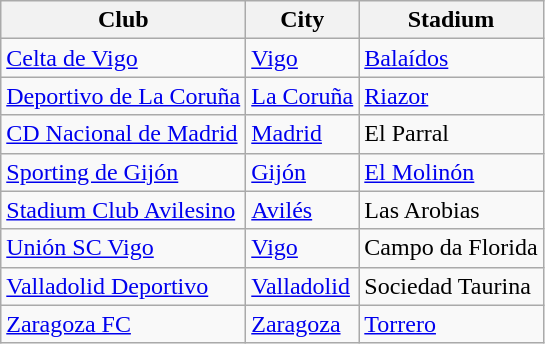<table class="wikitable sortable" style="text-align: left;">
<tr>
<th>Club</th>
<th>City</th>
<th>Stadium</th>
</tr>
<tr>
<td><a href='#'>Celta de Vigo</a></td>
<td><a href='#'>Vigo</a></td>
<td><a href='#'>Balaídos</a></td>
</tr>
<tr>
<td><a href='#'>Deportivo de La Coruña</a></td>
<td><a href='#'>La Coruña</a></td>
<td><a href='#'>Riazor</a></td>
</tr>
<tr>
<td><a href='#'>CD Nacional de Madrid</a></td>
<td><a href='#'>Madrid</a></td>
<td>El Parral</td>
</tr>
<tr>
<td><a href='#'>Sporting de Gijón</a></td>
<td><a href='#'>Gijón</a></td>
<td><a href='#'>El Molinón</a></td>
</tr>
<tr>
<td><a href='#'>Stadium Club Avilesino</a></td>
<td><a href='#'>Avilés</a></td>
<td>Las Arobias</td>
</tr>
<tr>
<td><a href='#'>Unión SC Vigo</a></td>
<td><a href='#'>Vigo</a></td>
<td>Campo da Florida</td>
</tr>
<tr>
<td><a href='#'>Valladolid Deportivo</a></td>
<td><a href='#'>Valladolid</a></td>
<td>Sociedad Taurina</td>
</tr>
<tr>
<td><a href='#'>Zaragoza FC</a></td>
<td><a href='#'>Zaragoza</a></td>
<td><a href='#'>Torrero</a></td>
</tr>
</table>
